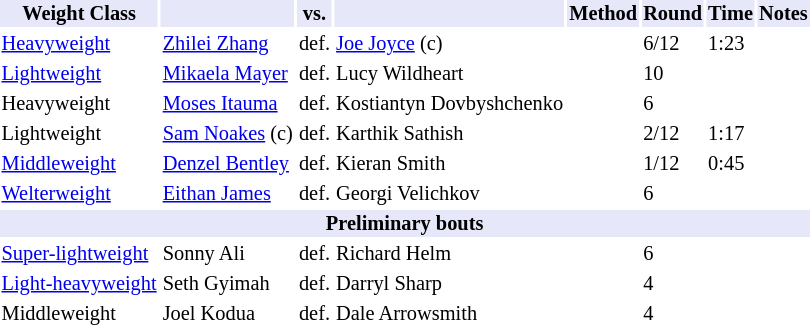<table class="toccolours" style="font-size: 85%;">
<tr>
<th style="background:#e6e8fa; color:#000; text-align:center;">Weight Class</th>
<th style="background:#e6e8fa; color:#000; text-align:center;"></th>
<th style="background:#e6e8fa; color:#000; text-align:center;">vs.</th>
<th style="background:#e6e8fa; color:#000; text-align:center;"></th>
<th style="background:#e6e8fa; color:#000; text-align:center;">Method</th>
<th style="background:#e6e8fa; color:#000; text-align:center;">Round</th>
<th style="background:#e6e8fa; color:#000; text-align:center;">Time</th>
<th style="background:#e6e8fa; color:#000; text-align:center;">Notes</th>
</tr>
<tr>
<td><a href='#'>Heavyweight</a></td>
<td><a href='#'>Zhilei Zhang</a></td>
<td>def.</td>
<td><a href='#'>Joe Joyce</a> (c)</td>
<td></td>
<td>6/12</td>
<td>1:23</td>
<td></td>
</tr>
<tr>
<td><a href='#'>Lightweight</a></td>
<td><a href='#'>Mikaela Mayer</a></td>
<td>def.</td>
<td>Lucy Wildheart</td>
<td></td>
<td>10</td>
<td></td>
<td></td>
</tr>
<tr>
<td>Heavyweight</td>
<td><a href='#'>Moses Itauma</a></td>
<td>def.</td>
<td>Kostiantyn Dovbyshchenko</td>
<td></td>
<td>6</td>
<td></td>
<td></td>
</tr>
<tr>
<td>Lightweight</td>
<td><a href='#'>Sam Noakes</a> (c)</td>
<td>def.</td>
<td>Karthik Sathish</td>
<td></td>
<td>2/12</td>
<td>1:17</td>
<td></td>
</tr>
<tr>
<td><a href='#'>Middleweight</a></td>
<td><a href='#'>Denzel Bentley</a></td>
<td>def.</td>
<td>Kieran Smith</td>
<td></td>
<td>1/12</td>
<td>0:45</td>
<td></td>
</tr>
<tr>
<td><a href='#'>Welterweight</a></td>
<td><a href='#'>Eithan James</a></td>
<td>def.</td>
<td>Georgi Velichkov</td>
<td></td>
<td>6</td>
<td></td>
</tr>
<tr>
<th colspan="8" style="background-color: #e6e8fa;">Preliminary bouts</th>
</tr>
<tr>
<td><a href='#'>Super-lightweight</a></td>
<td>Sonny Ali</td>
<td>def.</td>
<td>Richard Helm</td>
<td></td>
<td>6</td>
<td></td>
</tr>
<tr>
<td><a href='#'>Light-heavyweight</a></td>
<td>Seth Gyimah</td>
<td>def.</td>
<td>Darryl Sharp</td>
<td></td>
<td>4</td>
<td></td>
</tr>
<tr>
<td>Middleweight</td>
<td>Joel Kodua</td>
<td>def.</td>
<td>Dale Arrowsmith</td>
<td></td>
<td>4</td>
<td></td>
</tr>
<tr>
</tr>
</table>
